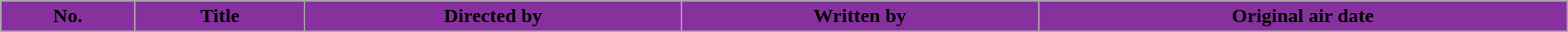<table class="wikitable plainroweaders" style="width: 100%; margin-right: 0;">
<tr>
<th style="background: #87319F; color: #000000;">No.</th>
<th style="background: #87319F; color: #000000;">Title</th>
<th style="background: #87319F; color: #000000;">Directed by</th>
<th style="background: #87319F; color: #000000;">Written by</th>
<th style="background: #87319F; color: #000000;">Original air date</th>
</tr>
<tr>
</tr>
</table>
